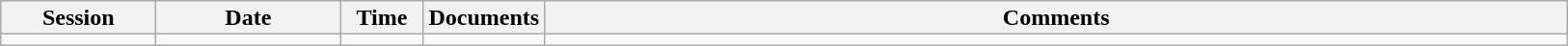<table class="wikitable mw-collapsible" style="line-height:16px;">
<tr>
<th style="width:100px;">Session</th>
<th style="width:120px;">Date</th>
<th style="width:50px;">Time</th>
<th style="width:50px;">Documents</th>
<th style="width:700px;">Comments</th>
</tr>
<tr>
<td></td>
<td></td>
<td></td>
<td></td>
<td></td>
</tr>
</table>
